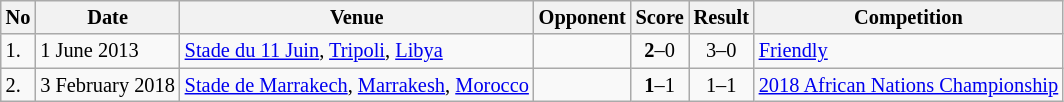<table class="wikitable" style="font-size:85%;">
<tr>
<th>No</th>
<th>Date</th>
<th>Venue</th>
<th>Opponent</th>
<th>Score</th>
<th>Result</th>
<th>Competition</th>
</tr>
<tr>
<td>1.</td>
<td>1 June 2013</td>
<td><a href='#'>Stade du 11 Juin</a>, <a href='#'>Tripoli</a>, <a href='#'>Libya</a></td>
<td></td>
<td align=center><strong>2</strong>–0</td>
<td align=center>3–0</td>
<td><a href='#'>Friendly</a></td>
</tr>
<tr>
<td>2.</td>
<td>3 February 2018</td>
<td><a href='#'>Stade de Marrakech</a>, <a href='#'>Marrakesh</a>, <a href='#'>Morocco</a></td>
<td></td>
<td align=center><strong>1</strong>–1</td>
<td align=center>1–1 </td>
<td><a href='#'>2018 African Nations Championship</a></td>
</tr>
</table>
